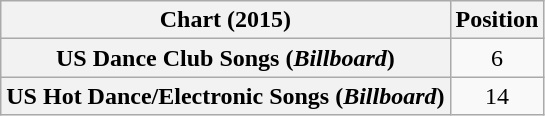<table class="wikitable sortable plainrowheaders" style="text-align:center">
<tr>
<th scope="col">Chart (2015)</th>
<th scope="col">Position</th>
</tr>
<tr>
<th scope="row">US Dance Club Songs (<em>Billboard</em>)</th>
<td>6</td>
</tr>
<tr>
<th scope="row">US Hot Dance/Electronic Songs (<em>Billboard</em>)</th>
<td>14</td>
</tr>
</table>
